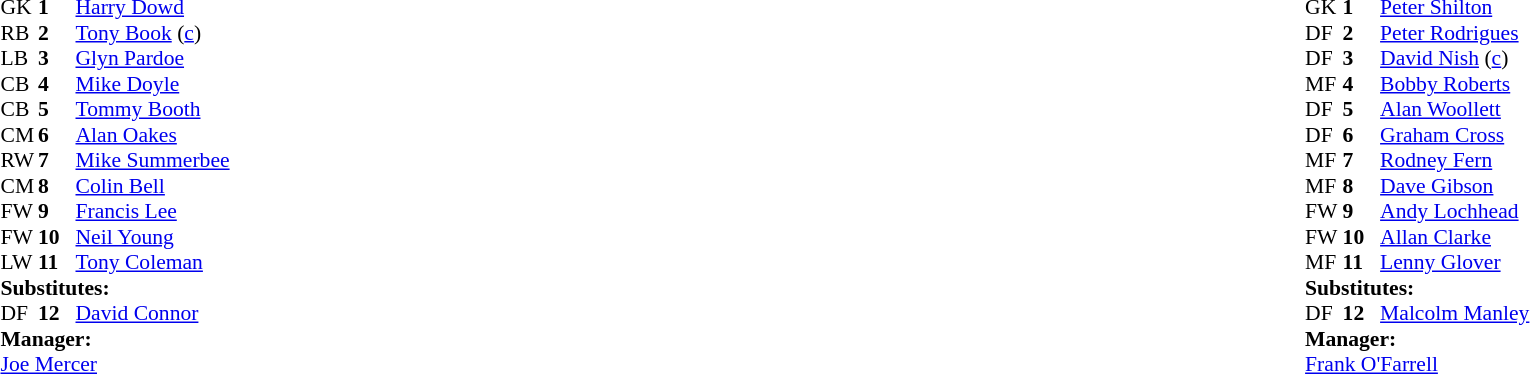<table style="width:100%;">
<tr>
<td style="vertical-align:top; width:50%;"><br><table style="font-size: 90%" cellspacing="0" cellpadding="0">
<tr>
<td colspan="4"></td>
</tr>
<tr>
<th width="25"></th>
<th width="25"></th>
</tr>
<tr>
<td>GK</td>
<td><strong>1</strong></td>
<td> <a href='#'>Harry Dowd</a></td>
</tr>
<tr>
<td>RB</td>
<td><strong>2</strong></td>
<td> <a href='#'>Tony Book</a> (<a href='#'>c</a>)</td>
</tr>
<tr>
<td>LB</td>
<td><strong>3</strong></td>
<td> <a href='#'>Glyn Pardoe</a></td>
</tr>
<tr>
<td>CB</td>
<td><strong>4</strong></td>
<td> <a href='#'>Mike Doyle</a></td>
</tr>
<tr>
<td>CB</td>
<td><strong>5</strong></td>
<td> <a href='#'>Tommy Booth</a></td>
</tr>
<tr>
<td>CM</td>
<td><strong>6</strong></td>
<td> <a href='#'>Alan Oakes</a></td>
</tr>
<tr>
<td>RW</td>
<td><strong>7</strong></td>
<td> <a href='#'>Mike Summerbee</a></td>
</tr>
<tr>
<td>CM</td>
<td><strong>8</strong></td>
<td> <a href='#'>Colin Bell</a></td>
</tr>
<tr>
<td>FW</td>
<td><strong>9</strong></td>
<td> <a href='#'>Francis Lee</a></td>
</tr>
<tr>
<td>FW</td>
<td><strong>10</strong></td>
<td> <a href='#'>Neil Young</a></td>
</tr>
<tr>
<td>LW</td>
<td><strong>11</strong></td>
<td> <a href='#'>Tony Coleman</a></td>
</tr>
<tr>
<td colspan=4><strong>Substitutes:</strong></td>
</tr>
<tr>
<td>DF</td>
<td><strong>12</strong></td>
<td> <a href='#'>David Connor</a></td>
</tr>
<tr>
<td colspan=4><strong>Manager:</strong></td>
</tr>
<tr>
<td colspan="4"> <a href='#'>Joe Mercer</a></td>
</tr>
</table>
</td>
<td style="vertical-align:top; width:50%;"><br><table cellspacing="0" cellpadding="0" style="font-size:90%; margin:auto;">
<tr>
<td colspan="4"></td>
</tr>
<tr>
<th width="25"></th>
<th width="25"></th>
</tr>
<tr>
<td>GK</td>
<td><strong>1</strong></td>
<td> <a href='#'>Peter Shilton</a></td>
</tr>
<tr>
<td>DF</td>
<td><strong>2</strong></td>
<td> <a href='#'>Peter Rodrigues</a></td>
</tr>
<tr>
<td>DF</td>
<td><strong>3</strong></td>
<td> <a href='#'>David Nish</a> (<a href='#'>c</a>)</td>
</tr>
<tr>
<td>MF</td>
<td><strong>4</strong></td>
<td> <a href='#'>Bobby Roberts</a></td>
</tr>
<tr>
<td>DF</td>
<td><strong>5</strong></td>
<td> <a href='#'>Alan Woollett</a></td>
</tr>
<tr>
<td>DF</td>
<td><strong>6</strong></td>
<td> <a href='#'>Graham Cross</a></td>
</tr>
<tr>
<td>MF</td>
<td><strong>7</strong></td>
<td> <a href='#'>Rodney Fern</a></td>
</tr>
<tr>
<td>MF</td>
<td><strong>8</strong></td>
<td> <a href='#'>Dave Gibson</a></td>
</tr>
<tr>
<td>FW</td>
<td><strong>9</strong></td>
<td> <a href='#'>Andy Lochhead</a></td>
</tr>
<tr>
<td>FW</td>
<td><strong>10</strong></td>
<td> <a href='#'>Allan Clarke</a></td>
</tr>
<tr>
<td>MF</td>
<td><strong>11</strong></td>
<td> <a href='#'>Lenny Glover</a></td>
<td></td>
<td></td>
</tr>
<tr>
<td colspan=4><strong>Substitutes:</strong></td>
</tr>
<tr>
<td>DF</td>
<td><strong>12</strong></td>
<td> <a href='#'>Malcolm Manley</a></td>
<td></td>
<td></td>
</tr>
<tr>
<td colspan=4><strong>Manager:</strong></td>
</tr>
<tr>
<td colspan="4"> <a href='#'>Frank O'Farrell</a></td>
</tr>
</table>
</td>
</tr>
</table>
